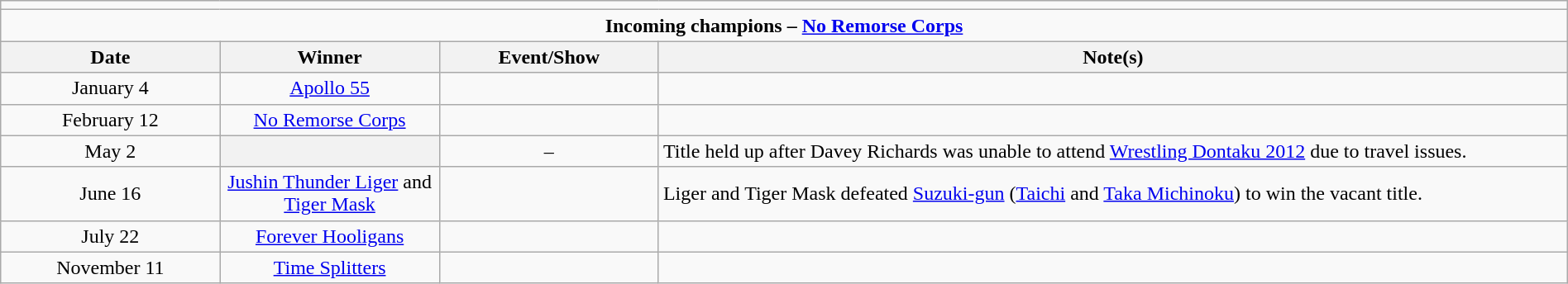<table class="wikitable" style="text-align:center; width:100%;">
<tr>
<td colspan="5"></td>
</tr>
<tr>
<td colspan="5"><strong>Incoming champions – <a href='#'>No Remorse Corps</a> </strong></td>
</tr>
<tr>
<th width=14%>Date</th>
<th width=14%>Winner</th>
<th width=14%>Event/Show</th>
<th width=58%>Note(s)</th>
</tr>
<tr>
<td>January 4</td>
<td><a href='#'>Apollo 55</a><br></td>
<td></td>
<td align=left></td>
</tr>
<tr>
<td>February 12</td>
<td><a href='#'>No Remorse Corps</a><br></td>
<td></td>
<td align=left></td>
</tr>
<tr>
<td>May 2</td>
<th></th>
<td>–</td>
<td align=left>Title held up after Davey Richards was unable to attend <a href='#'>Wrestling Dontaku 2012</a> due to travel issues.</td>
</tr>
<tr>
<td>June 16</td>
<td><a href='#'>Jushin Thunder Liger</a> and <a href='#'>Tiger Mask</a></td>
<td></td>
<td align=left>Liger and Tiger Mask defeated <a href='#'>Suzuki-gun</a> (<a href='#'>Taichi</a> and <a href='#'>Taka Michinoku</a>) to win the vacant title.</td>
</tr>
<tr>
<td>July 22</td>
<td><a href='#'>Forever Hooligans</a><br></td>
<td></td>
<td align=left></td>
</tr>
<tr>
<td>November 11</td>
<td><a href='#'>Time Splitters</a><br></td>
<td></td>
<td align=left></td>
</tr>
</table>
